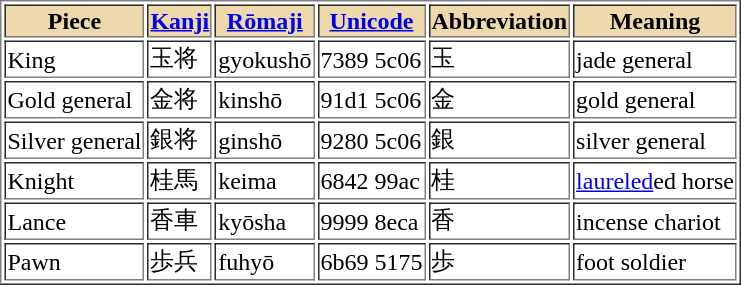<table border="1">
<tr style="background:#EDD9AB;">
<th>Piece</th>
<th><a href='#'>Kanji</a></th>
<th><a href='#'>Rōmaji</a></th>
<th><a href='#'>Unicode</a></th>
<th>Abbreviation</th>
<th>Meaning</th>
</tr>
<tr>
<td>King</td>
<td>玉将</td>
<td>gyokushō</td>
<td>7389 5c06</td>
<td>玉</td>
<td>jade general</td>
</tr>
<tr>
<td>Gold general</td>
<td>金将</td>
<td>kinshō</td>
<td>91d1 5c06</td>
<td>金</td>
<td>gold general</td>
</tr>
<tr>
<td>Silver general</td>
<td>銀将</td>
<td>ginshō</td>
<td>9280 5c06</td>
<td>銀</td>
<td>silver general</td>
</tr>
<tr>
<td>Knight</td>
<td>桂馬</td>
<td>keima</td>
<td>6842 99ac</td>
<td>桂</td>
<td><a href='#'>laureled</a>ed horse</td>
</tr>
<tr>
<td>Lance</td>
<td>香車</td>
<td>kyōsha</td>
<td>9999 8eca</td>
<td>香</td>
<td>incense chariot</td>
</tr>
<tr>
<td>Pawn</td>
<td>歩兵</td>
<td>fuhyō</td>
<td>6b69 5175</td>
<td>歩</td>
<td>foot soldier</td>
</tr>
</table>
